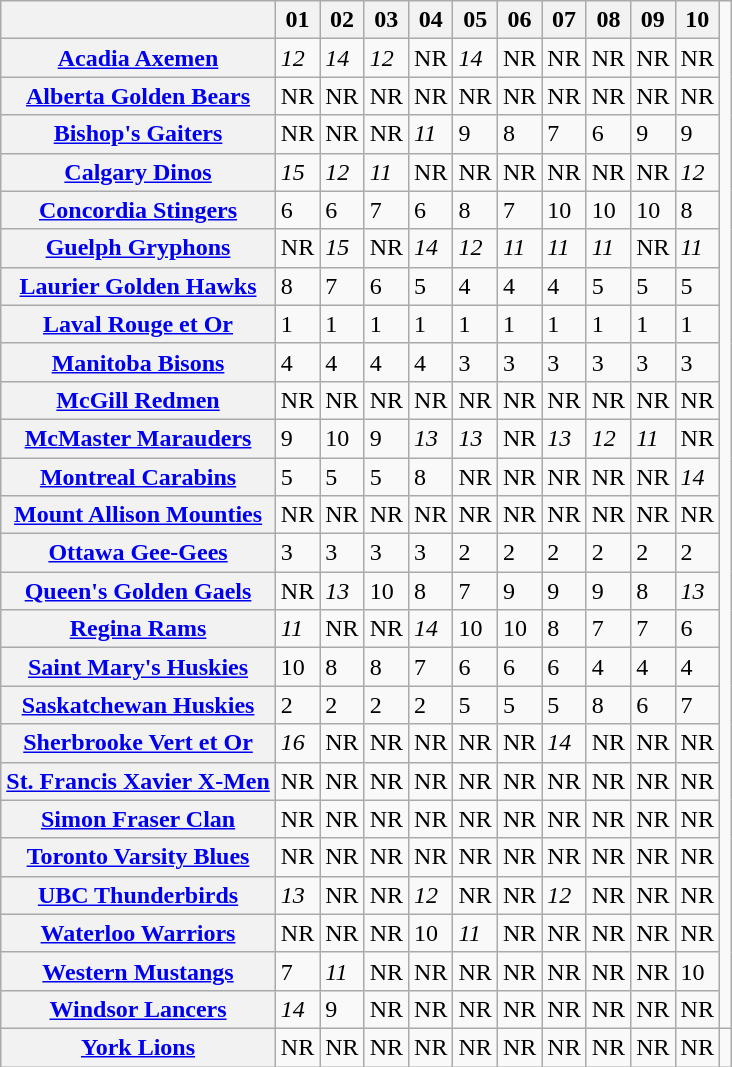<table class="wikitable sortable">
<tr>
<th scope="col"></th>
<th scope="col">01</th>
<th scope="col">02</th>
<th scope="col">03</th>
<th scope="col">04</th>
<th scope="col">05</th>
<th scope="col">06</th>
<th scope="col">07</th>
<th scope="col">08</th>
<th scope="col">09</th>
<th scope="col">10</th>
</tr>
<tr>
<th scope="row"><a href='#'>Acadia Axemen</a></th>
<td><em>12</em></td>
<td><em>14</em></td>
<td><em>12</em></td>
<td>NR</td>
<td><em>14</em></td>
<td>NR</td>
<td>NR</td>
<td>NR</td>
<td>NR</td>
<td>NR</td>
</tr>
<tr>
<th scope="row"><a href='#'>Alberta Golden Bears</a></th>
<td>NR</td>
<td>NR</td>
<td>NR</td>
<td>NR</td>
<td>NR</td>
<td>NR</td>
<td>NR</td>
<td>NR</td>
<td>NR</td>
<td>NR</td>
</tr>
<tr>
<th scope="row"><a href='#'>Bishop's Gaiters</a></th>
<td>NR</td>
<td>NR</td>
<td>NR</td>
<td><em>11</em></td>
<td>9</td>
<td>8</td>
<td>7</td>
<td>6</td>
<td>9</td>
<td>9</td>
</tr>
<tr>
<th scope="row"><a href='#'>Calgary Dinos</a></th>
<td><em>15</em></td>
<td><em>12</em></td>
<td><em>11</em></td>
<td>NR</td>
<td>NR</td>
<td>NR</td>
<td>NR</td>
<td>NR</td>
<td>NR</td>
<td><em>12</em></td>
</tr>
<tr>
<th scope="row"><a href='#'>Concordia Stingers</a></th>
<td>6</td>
<td>6</td>
<td>7</td>
<td>6</td>
<td>8</td>
<td>7</td>
<td>10</td>
<td>10</td>
<td>10</td>
<td>8</td>
</tr>
<tr>
<th scope="row"><a href='#'>Guelph Gryphons</a></th>
<td>NR</td>
<td><em>15</em></td>
<td>NR</td>
<td><em>14</em></td>
<td><em>12</em></td>
<td><em>11</em></td>
<td><em>11</em></td>
<td><em>11</em></td>
<td>NR</td>
<td><em>11</em></td>
</tr>
<tr>
<th scope="row"><a href='#'>Laurier Golden Hawks</a></th>
<td>8</td>
<td>7</td>
<td>6</td>
<td>5</td>
<td>4</td>
<td>4</td>
<td>4</td>
<td>5</td>
<td>5</td>
<td>5</td>
</tr>
<tr>
<th scope="row"><a href='#'>Laval Rouge et Or</a></th>
<td>1</td>
<td>1</td>
<td>1</td>
<td>1</td>
<td>1</td>
<td>1</td>
<td>1</td>
<td>1</td>
<td>1</td>
<td>1</td>
</tr>
<tr>
<th scope="row"><a href='#'>Manitoba Bisons</a></th>
<td>4</td>
<td>4</td>
<td>4</td>
<td>4</td>
<td>3</td>
<td>3</td>
<td>3</td>
<td>3</td>
<td>3</td>
<td>3</td>
</tr>
<tr>
<th scope="row"><a href='#'>McGill Redmen</a></th>
<td>NR</td>
<td>NR</td>
<td>NR</td>
<td>NR</td>
<td>NR</td>
<td>NR</td>
<td>NR</td>
<td>NR</td>
<td>NR</td>
<td>NR</td>
</tr>
<tr>
<th scope="row"><a href='#'>McMaster Marauders</a></th>
<td>9</td>
<td>10</td>
<td>9</td>
<td><em>13</em></td>
<td><em>13</em></td>
<td>NR</td>
<td><em>13</em></td>
<td><em>12</em></td>
<td><em>11</em></td>
<td>NR</td>
</tr>
<tr>
<th scope="row"><a href='#'>Montreal Carabins</a></th>
<td>5</td>
<td>5</td>
<td>5</td>
<td>8</td>
<td>NR</td>
<td>NR</td>
<td>NR</td>
<td>NR</td>
<td>NR</td>
<td><em>14</em></td>
</tr>
<tr>
<th scope="row"><a href='#'>Mount Allison Mounties</a></th>
<td>NR</td>
<td>NR</td>
<td>NR</td>
<td>NR</td>
<td>NR</td>
<td>NR</td>
<td>NR</td>
<td>NR</td>
<td>NR</td>
<td>NR</td>
</tr>
<tr>
<th scope="row"><a href='#'>Ottawa Gee-Gees</a></th>
<td>3</td>
<td>3</td>
<td>3</td>
<td>3</td>
<td>2</td>
<td>2</td>
<td>2</td>
<td>2</td>
<td>2</td>
<td>2</td>
</tr>
<tr>
<th scope="row"><a href='#'>Queen's Golden Gaels</a></th>
<td>NR</td>
<td><em>13</em></td>
<td>10</td>
<td>8</td>
<td>7</td>
<td>9</td>
<td>9</td>
<td>9</td>
<td>8</td>
<td><em>13</em></td>
</tr>
<tr>
<th scope="row"><a href='#'>Regina Rams</a></th>
<td><em>11</em></td>
<td>NR</td>
<td>NR</td>
<td><em>14</em></td>
<td>10</td>
<td>10</td>
<td>8</td>
<td>7</td>
<td>7</td>
<td>6</td>
</tr>
<tr>
<th scope="row"><a href='#'>Saint Mary's Huskies</a></th>
<td>10</td>
<td>8</td>
<td>8</td>
<td>7</td>
<td>6</td>
<td>6</td>
<td>6</td>
<td>4</td>
<td>4</td>
<td>4</td>
</tr>
<tr>
<th scope="row"><a href='#'>Saskatchewan Huskies</a></th>
<td>2</td>
<td>2</td>
<td>2</td>
<td>2</td>
<td>5</td>
<td>5</td>
<td>5</td>
<td>8</td>
<td>6</td>
<td>7</td>
</tr>
<tr>
<th scope="row"><a href='#'>Sherbrooke Vert et Or</a></th>
<td><em>16</em></td>
<td>NR</td>
<td>NR</td>
<td>NR</td>
<td>NR</td>
<td>NR</td>
<td><em>14</em></td>
<td>NR</td>
<td>NR</td>
<td>NR</td>
</tr>
<tr>
<th scope="row"><a href='#'>St. Francis Xavier X-Men</a></th>
<td>NR</td>
<td>NR</td>
<td>NR</td>
<td>NR</td>
<td>NR</td>
<td>NR</td>
<td>NR</td>
<td>NR</td>
<td>NR</td>
<td>NR</td>
</tr>
<tr>
<th scope="row"><a href='#'>Simon Fraser Clan</a></th>
<td>NR</td>
<td>NR</td>
<td>NR</td>
<td>NR</td>
<td>NR</td>
<td>NR</td>
<td>NR</td>
<td>NR</td>
<td>NR</td>
<td>NR</td>
</tr>
<tr>
<th scope="row"><a href='#'>Toronto Varsity Blues</a></th>
<td>NR</td>
<td>NR</td>
<td>NR</td>
<td>NR</td>
<td>NR</td>
<td>NR</td>
<td>NR</td>
<td>NR</td>
<td>NR</td>
<td>NR</td>
</tr>
<tr>
<th scope="row"><a href='#'>UBC Thunderbirds</a></th>
<td><em>13</em></td>
<td>NR</td>
<td>NR</td>
<td><em>12</em></td>
<td>NR</td>
<td>NR</td>
<td><em>12</em></td>
<td>NR</td>
<td>NR</td>
<td>NR</td>
</tr>
<tr>
<th scope="row"><a href='#'>Waterloo Warriors</a></th>
<td>NR</td>
<td>NR</td>
<td>NR</td>
<td>10</td>
<td><em>11</em></td>
<td>NR</td>
<td>NR</td>
<td>NR</td>
<td>NR</td>
<td>NR</td>
</tr>
<tr>
<th scope="row"><a href='#'>Western Mustangs</a></th>
<td>7</td>
<td><em>11</em></td>
<td>NR</td>
<td>NR</td>
<td>NR</td>
<td>NR</td>
<td>NR</td>
<td>NR</td>
<td>NR</td>
<td>10</td>
</tr>
<tr>
<th scope="row"><a href='#'>Windsor Lancers</a></th>
<td><em>14</em></td>
<td>9</td>
<td>NR</td>
<td>NR</td>
<td>NR</td>
<td>NR</td>
<td>NR</td>
<td>NR</td>
<td>NR</td>
<td>NR</td>
</tr>
<tr>
<th scope="row"><a href='#'>York Lions</a></th>
<td>NR</td>
<td>NR</td>
<td>NR</td>
<td>NR</td>
<td>NR</td>
<td>NR</td>
<td>NR</td>
<td>NR</td>
<td>NR</td>
<td>NR</td>
<td></td>
</tr>
</table>
